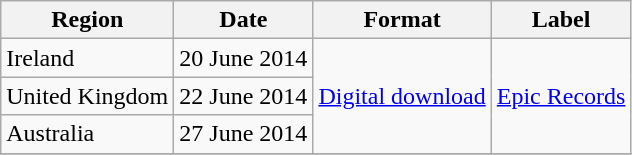<table class="wikitable sortable">
<tr>
<th>Region</th>
<th>Date</th>
<th>Format</th>
<th>Label</th>
</tr>
<tr>
<td>Ireland</td>
<td>20 June 2014</td>
<td rowspan="3"><a href='#'>Digital download</a></td>
<td rowspan="3"><a href='#'>Epic Records</a></td>
</tr>
<tr>
<td>United Kingdom</td>
<td>22 June 2014</td>
</tr>
<tr>
<td>Australia</td>
<td>27 June 2014</td>
</tr>
<tr>
</tr>
</table>
